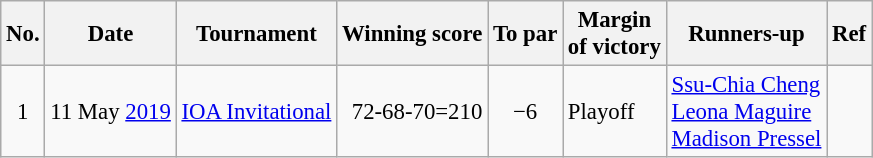<table class="wikitable" style="font-size:95%;">
<tr>
<th>No.</th>
<th>Date</th>
<th>Tournament</th>
<th>Winning score</th>
<th>To par</th>
<th>Margin<br>of victory</th>
<th>Runners-up</th>
<th>Ref</th>
</tr>
<tr>
<td align=center>1</td>
<td align=right>11 May <a href='#'>2019</a></td>
<td><a href='#'>IOA Invitational</a></td>
<td align=right>72-68-70=210</td>
<td align=center>−6</td>
<td>Playoff</td>
<td> <a href='#'>Ssu-Chia Cheng</a><br> <a href='#'>Leona Maguire</a><br> <a href='#'>Madison Pressel</a></td>
<td></td>
</tr>
</table>
